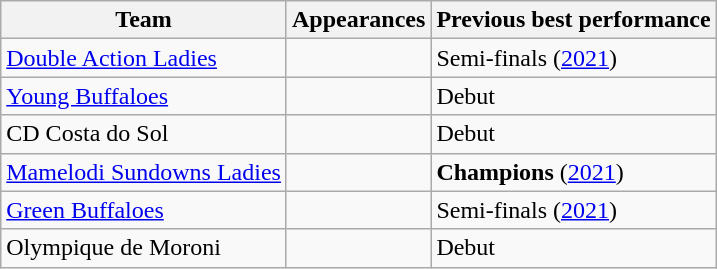<table class="wikitable sortable" style="text-align: left;">
<tr>
<th>Team</th>
<th>Appearances</th>
<th>Previous best performance</th>
</tr>
<tr>
<td> <a href='#'>Double Action Ladies</a></td>
<td></td>
<td>Semi-finals (<a href='#'>2021</a>)</td>
</tr>
<tr>
<td> <a href='#'>Young Buffaloes</a></td>
<td></td>
<td>Debut</td>
</tr>
<tr>
<td> CD Costa do Sol</td>
<td></td>
<td>Debut</td>
</tr>
<tr>
<td> <a href='#'>Mamelodi Sundowns Ladies</a></td>
<td></td>
<td><strong>Champions</strong> (<a href='#'>2021</a>)</td>
</tr>
<tr>
<td> <a href='#'>Green Buffaloes</a></td>
<td></td>
<td>Semi-finals (<a href='#'>2021</a>)</td>
</tr>
<tr>
<td> Olympique de Moroni</td>
<td></td>
<td>Debut</td>
</tr>
</table>
